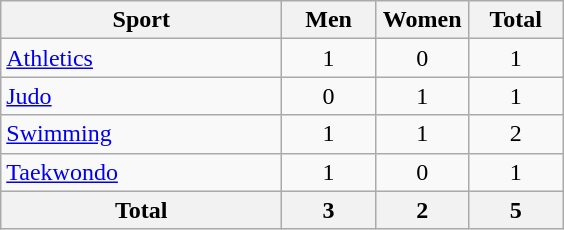<table class="wikitable sortable" style="text-align:center;">
<tr>
<th width=180>Sport</th>
<th width=55>Men</th>
<th width=55>Women</th>
<th width=55>Total</th>
</tr>
<tr>
<td align=left><a href='#'>Athletics</a></td>
<td>1</td>
<td>0</td>
<td>1</td>
</tr>
<tr>
<td align=left><a href='#'>Judo</a></td>
<td>0</td>
<td>1</td>
<td>1</td>
</tr>
<tr>
<td align=left><a href='#'>Swimming</a></td>
<td>1</td>
<td>1</td>
<td>2</td>
</tr>
<tr>
<td align=left><a href='#'>Taekwondo</a></td>
<td>1</td>
<td>0</td>
<td>1</td>
</tr>
<tr>
<th>Total</th>
<th>3</th>
<th>2</th>
<th>5</th>
</tr>
</table>
